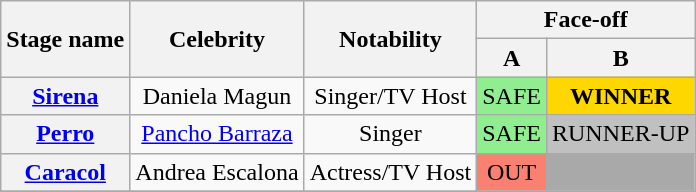<table class="wikitable" style="text-align:center; ">
<tr>
<th rowspan=2>Stage name</th>
<th rowspan=2>Celebrity</th>
<th rowspan=2>Notability</th>
<th colspan="3">Face-off</th>
</tr>
<tr>
<th>A</th>
<th>B</th>
</tr>
<tr>
<th><a href='#'>Sirena</a></th>
<td>Daniela Magun</td>
<td>Singer/TV Host</td>
<td bgcolor=lightgreen>SAFE</td>
<td bgcolor=gold><strong>WINNER</strong></td>
</tr>
<tr>
<th><a href='#'>Perro</a></th>
<td><a href='#'>Pancho Barraza</a></td>
<td>Singer</td>
<td bgcolor=lightgreen>SAFE</td>
<td bgcolor=silver>RUNNER-UP</td>
</tr>
<tr>
<th><a href='#'>Caracol</a></th>
<td>Andrea Escalona</td>
<td>Actress/TV Host</td>
<td bgcolor=salmon>OUT</td>
<td bgcolor="darkgrey"></td>
</tr>
<tr>
</tr>
</table>
